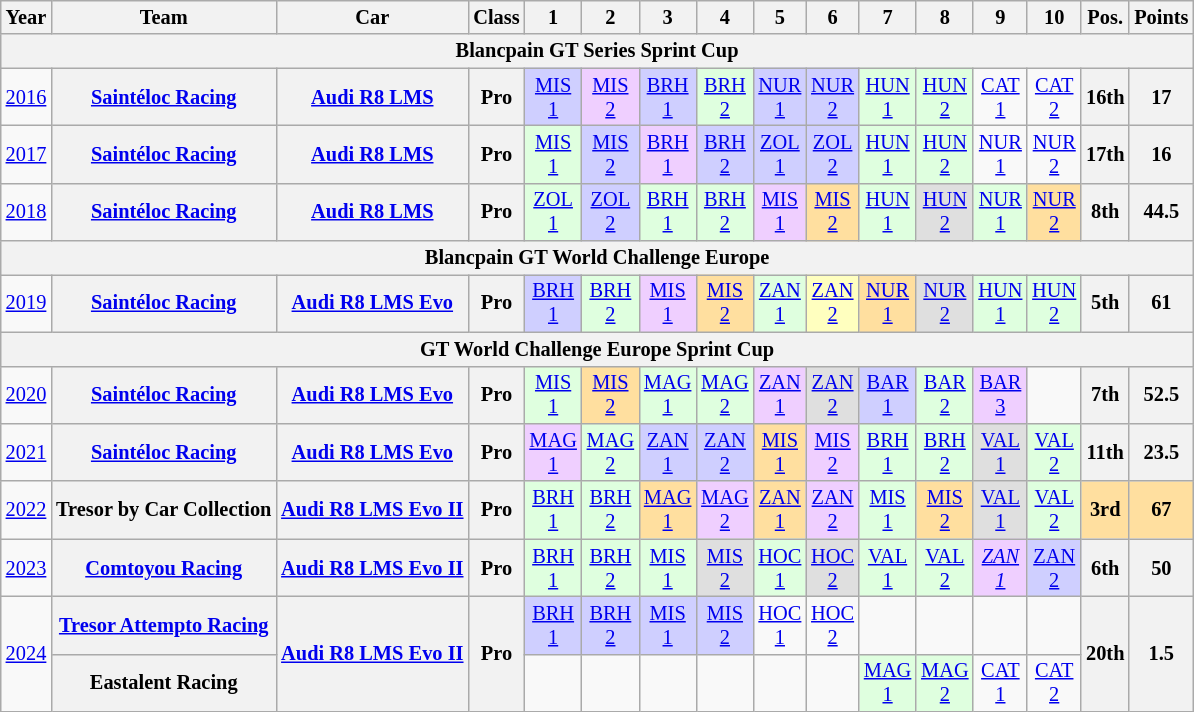<table class="wikitable" border="1" style="text-align:center; font-size:85%;">
<tr>
<th>Year</th>
<th>Team</th>
<th>Car</th>
<th>Class</th>
<th>1</th>
<th>2</th>
<th>3</th>
<th>4</th>
<th>5</th>
<th>6</th>
<th>7</th>
<th>8</th>
<th>9</th>
<th>10</th>
<th>Pos.</th>
<th>Points</th>
</tr>
<tr>
<th colspan="16">Blancpain GT Series Sprint Cup</th>
</tr>
<tr>
<td><a href='#'>2016</a></td>
<th><a href='#'>Saintéloc Racing</a></th>
<th><a href='#'>Audi R8 LMS</a></th>
<th>Pro</th>
<td style="background:#cfcfff;"><a href='#'>MIS<br>1</a><br></td>
<td style="background:#EFCFFF;"><a href='#'>MIS<br>2</a><br></td>
<td style="background:#cfcfff;"><a href='#'>BRH<br>1</a><br></td>
<td style="background:#DFFFDF;"><a href='#'>BRH<br>2</a><br></td>
<td style="background:#cfcfff;"><a href='#'>NUR<br>1</a><br></td>
<td style="background:#cfcfff;"><a href='#'>NUR<br>2</a><br></td>
<td style="background:#DFFFDF;"><a href='#'>HUN<br>1</a><br></td>
<td style="background:#DFFFDF;"><a href='#'>HUN<br>2</a><br></td>
<td><a href='#'>CAT<br>1</a><br></td>
<td><a href='#'>CAT<br>2</a><br></td>
<th>16th</th>
<th>17</th>
</tr>
<tr>
<td><a href='#'>2017</a></td>
<th><a href='#'>Saintéloc Racing</a></th>
<th><a href='#'>Audi R8 LMS</a></th>
<th>Pro</th>
<td style="background:#DFFFDF;"><a href='#'>MIS<br>1</a><br></td>
<td style="background:#cfcfff;"><a href='#'>MIS<br>2</a><br></td>
<td style="background:#EFCFFF;"><a href='#'>BRH<br>1</a><br></td>
<td style="background:#cfcfff;"><a href='#'>BRH<br>2</a><br></td>
<td style="background:#cfcfff;"><a href='#'>ZOL<br>1</a><br></td>
<td style="background:#cfcfff;"><a href='#'>ZOL<br>2</a><br></td>
<td style="background:#DFFFDF;"><a href='#'>HUN<br>1</a><br></td>
<td style="background:#DFFFDF;"><a href='#'>HUN<br>2</a><br></td>
<td><a href='#'>NUR<br>1</a><br></td>
<td><a href='#'>NUR<br>2</a><br></td>
<th>17th</th>
<th>16</th>
</tr>
<tr>
<td><a href='#'>2018</a></td>
<th><a href='#'>Saintéloc Racing</a></th>
<th><a href='#'>Audi R8 LMS</a></th>
<th>Pro</th>
<td style="background:#DFFFDF;"><a href='#'>ZOL<br>1</a><br></td>
<td style="background:#cfcfff;"><a href='#'>ZOL<br>2</a><br></td>
<td style="background:#DFFFDF;"><a href='#'>BRH<br>1</a><br></td>
<td style="background:#DFFFDF;"><a href='#'>BRH<br>2</a><br></td>
<td style="background:#EFCFFF;"><a href='#'>MIS<br>1</a><br></td>
<td style="background:#FFDF9F;"><a href='#'>MIS<br>2</a><br></td>
<td style="background:#DFFFDF;"><a href='#'>HUN<br>1</a><br></td>
<td style="background:#DFDFDF;"><a href='#'>HUN<br>2</a><br></td>
<td style="background:#DFFFDF;"><a href='#'>NUR<br>1</a><br></td>
<td style="background:#FFDF9F;"><a href='#'>NUR<br>2</a><br></td>
<th>8th</th>
<th>44.5</th>
</tr>
<tr>
<th colspan="16">Blancpain GT World Challenge Europe</th>
</tr>
<tr>
<td><a href='#'>2019</a></td>
<th><a href='#'>Saintéloc Racing</a></th>
<th><a href='#'>Audi R8 LMS Evo</a></th>
<th>Pro</th>
<td style="background:#cfcfff;"><a href='#'>BRH<br>1</a><br></td>
<td style="background:#DFFFDF;"><a href='#'>BRH<br>2</a><br></td>
<td style="background:#EFCFFF;"><a href='#'>MIS<br>1</a><br></td>
<td style="background:#FFDF9F;"><a href='#'>MIS<br>2</a><br></td>
<td style="background:#DFFFDF;"><a href='#'>ZAN<br>1</a><br></td>
<td style="background:#FFFFBF;"><a href='#'>ZAN<br>2</a><br></td>
<td style="background:#FFDF9F;"><a href='#'>NUR<br>1</a><br></td>
<td style="background:#DFDFDF;"><a href='#'>NUR<br>2</a><br></td>
<td style="background:#DFFFDF;"><a href='#'>HUN<br>1</a><br></td>
<td style="background:#DFFFDF;"><a href='#'>HUN<br>2</a><br></td>
<th>5th</th>
<th>61</th>
</tr>
<tr>
<th colspan="16">GT World Challenge Europe Sprint Cup</th>
</tr>
<tr>
<td><a href='#'>2020</a></td>
<th><a href='#'>Saintéloc Racing</a></th>
<th><a href='#'>Audi R8 LMS Evo</a></th>
<th>Pro</th>
<td style="background:#DFFFDF;"><a href='#'>MIS<br>1</a><br></td>
<td style="background:#FFDF9F;"><a href='#'>MIS<br>2</a><br></td>
<td style="background:#DFFFDF;"><a href='#'>MAG<br>1</a><br></td>
<td style="background:#DFFFDF;"><a href='#'>MAG<br>2</a><br></td>
<td style="background:#EFCFFF;"><a href='#'>ZAN<br>1</a><br></td>
<td style="background:#DFDFDF;"><a href='#'>ZAN<br>2</a><br></td>
<td style="background:#cfcfff;"><a href='#'>BAR<br>1</a><br></td>
<td style="background:#DFFFDF;"><a href='#'>BAR<br>2</a><br></td>
<td style="background:#EFCFFF;"><a href='#'>BAR<br>3</a><br></td>
<td></td>
<th>7th</th>
<th>52.5</th>
</tr>
<tr>
<td><a href='#'>2021</a></td>
<th><a href='#'>Saintéloc Racing</a></th>
<th><a href='#'>Audi R8 LMS Evo</a></th>
<th>Pro</th>
<td style="background:#EFCFFF;"><a href='#'>MAG<br>1</a><br></td>
<td style="background:#DFFFDF;"><a href='#'>MAG<br>2</a><br></td>
<td style="background:#cfcfff;"><a href='#'>ZAN<br>1</a><br></td>
<td style="background:#cfcfff;"><a href='#'>ZAN<br>2</a><br></td>
<td style="background:#FFDF9F;"><a href='#'>MIS<br>1</a><br></td>
<td style="background:#EFCFFF;"><a href='#'>MIS<br>2</a><br></td>
<td style="background:#DFFFDF;"><a href='#'>BRH<br>1</a><br></td>
<td style="background:#DFFFDF;"><a href='#'>BRH<br>2</a><br></td>
<td style="background:#DFDFDF;"><a href='#'>VAL<br>1</a><br></td>
<td style="background:#DFFFDF;"><a href='#'>VAL<br>2</a><br></td>
<th>11th</th>
<th>23.5</th>
</tr>
<tr>
<td><a href='#'>2022</a></td>
<th>Tresor by Car Collection</th>
<th><a href='#'>Audi R8 LMS Evo II</a></th>
<th>Pro</th>
<td style="background:#DFFFDF;"><a href='#'>BRH<br>1</a><br></td>
<td style="background:#DFFFDF;"><a href='#'>BRH<br>2</a><br></td>
<td style="background:#FFDF9F;"><a href='#'>MAG<br>1</a><br></td>
<td style="background:#EFCFFF;"><a href='#'>MAG<br>2</a><br></td>
<td style="background:#FFDF9F;"><a href='#'>ZAN<br>1</a><br></td>
<td style="background:#EFCFFF;"><a href='#'>ZAN<br>2</a><br></td>
<td style="background:#DFFFDF;"><a href='#'>MIS<br>1</a><br></td>
<td style="background:#FFDF9F;"><a href='#'>MIS<br>2</a><br></td>
<td style="background:#DFDFDF;"><a href='#'>VAL<br>1</a><br></td>
<td style="background:#DFFFDF;"><a href='#'>VAL<br>2</a><br></td>
<th style="background:#FFDF9F;">3rd</th>
<th style="background:#FFDF9F;">67</th>
</tr>
<tr>
<td><a href='#'>2023</a></td>
<th><a href='#'>Comtoyou Racing</a></th>
<th><a href='#'>Audi R8 LMS Evo II</a></th>
<th>Pro</th>
<td style="background:#DFFFDF;"><a href='#'>BRH<br>1</a><br></td>
<td style="background:#DFFFDF;"><a href='#'>BRH<br>2</a><br></td>
<td style="background:#DFFFDF;"><a href='#'>MIS<br>1</a><br></td>
<td style="background:#DFDFDF;"><a href='#'>MIS<br>2</a><br></td>
<td style="background:#DFFFDF;"><a href='#'>HOC<br>1</a><br></td>
<td style="background:#DFDFDF;"><a href='#'>HOC<br>2</a><br></td>
<td style="background:#DFFFDF;"><a href='#'>VAL<br>1</a><br></td>
<td style="background:#DFFFDF;"><a href='#'>VAL<br>2</a><br></td>
<td style="background:#EFCFFF"><em><a href='#'>ZAN<br>1</a></em><br></td>
<td style="background:#CFCFFF"><a href='#'>ZAN<br>2</a><br></td>
<th>6th</th>
<th>50</th>
</tr>
<tr>
<td rowspan="2"><a href='#'>2024</a></td>
<th><a href='#'>Tresor Attempto Racing</a></th>
<th rowspan="2"><a href='#'>Audi R8 LMS Evo II</a></th>
<th rowspan="2">Pro</th>
<td style="background:#CFCFFF;"><a href='#'>BRH<br>1</a><br></td>
<td style="background:#CFCFFF;"><a href='#'>BRH<br>2</a><br></td>
<td style="background:#CFCFFF;"><a href='#'>MIS<br>1</a><br></td>
<td style="background:#CFCFFF;"><a href='#'>MIS<br>2</a><br></td>
<td style="background:#;"><a href='#'>HOC<br>1</a></td>
<td style="background:#;"><a href='#'>HOC<br>2</a></td>
<td></td>
<td></td>
<td></td>
<td></td>
<th rowspan="2">20th</th>
<th rowspan="2">1.5</th>
</tr>
<tr>
<th>Eastalent Racing</th>
<td></td>
<td></td>
<td></td>
<td></td>
<td></td>
<td></td>
<td style="background:#DFFFDF;"><a href='#'>MAG<br>1</a><br></td>
<td style="background:#DFFFDF;"><a href='#'>MAG<br>2</a><br></td>
<td style="background:#;"><a href='#'>CAT<br>1</a></td>
<td style="background:#;"><a href='#'>CAT<br>2</a></td>
</tr>
</table>
